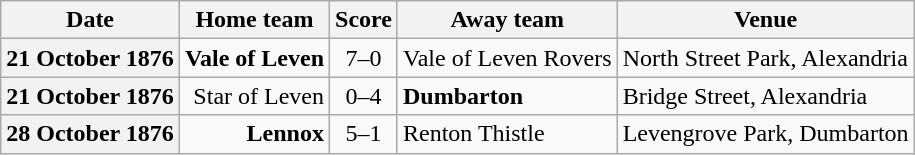<table class="wikitable football-result-list" style="max-width: 80em; text-align: center">
<tr>
<th scope="col">Date</th>
<th scope="col">Home team</th>
<th scope="col">Score</th>
<th scope="col">Away team</th>
<th scope="col">Venue</th>
</tr>
<tr>
<th scope="row">21 October 1876</th>
<td align=right><strong>Vale of Leven</strong></td>
<td>7–0</td>
<td align=left>Vale of Leven Rovers</td>
<td align=left>North Street Park, Alexandria</td>
</tr>
<tr>
<th scope="row">21 October 1876</th>
<td align=right>Star of Leven</td>
<td>0–4</td>
<td align=left><strong>Dumbarton</strong></td>
<td align=left>Bridge Street, Alexandria</td>
</tr>
<tr>
<th scope="row">28 October 1876</th>
<td align=right><strong>Lennox</strong></td>
<td>5–1</td>
<td align=left>Renton Thistle</td>
<td align=left>Levengrove Park, Dumbarton</td>
</tr>
</table>
